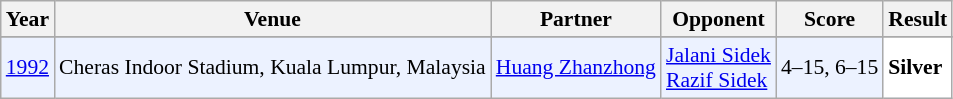<table class="sortable wikitable" style="font-size: 90%;">
<tr>
<th>Year</th>
<th>Venue</th>
<th>Partner</th>
<th>Opponent</th>
<th>Score</th>
<th>Result</th>
</tr>
<tr>
</tr>
<tr style="background:#ECF2FF">
<td align="center"><a href='#'>1992</a></td>
<td align="left">Cheras Indoor Stadium, Kuala Lumpur, Malaysia</td>
<td align="left"> <a href='#'>Huang Zhanzhong</a></td>
<td align="left"> <a href='#'>Jalani Sidek</a> <br>  <a href='#'>Razif Sidek</a></td>
<td align="left">4–15, 6–15</td>
<td style="text-align:left; background:white"> <strong>Silver</strong></td>
</tr>
</table>
